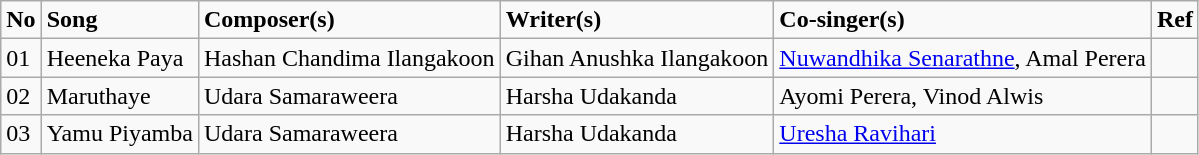<table class="wikitable plainrowheaders" style="width:Auto;">
<tr text-align:center;">
<td scope="col"><strong>No</strong></td>
<td scope="col"><strong>Song</strong></td>
<td scope="col"><strong>Composer(s)</strong></td>
<td scope="col"><strong>Writer(s)</strong></td>
<td scope="col"><strong>Co-singer(s)</strong></td>
<td scope="col"><strong>Ref</strong></td>
</tr>
<tr>
<td>01</td>
<td>Heeneka Paya</td>
<td>Hashan Chandima Ilangakoon</td>
<td>Gihan Anushka Ilangakoon</td>
<td><a href='#'>Nuwandhika Senarathne</a>, Amal Perera</td>
<td></td>
</tr>
<tr>
<td>02</td>
<td>Maruthaye</td>
<td>Udara Samaraweera</td>
<td>Harsha Udakanda</td>
<td>Ayomi Perera, Vinod Alwis</td>
<td></td>
</tr>
<tr>
<td>03</td>
<td>Yamu Piyamba</td>
<td>Udara Samaraweera</td>
<td>Harsha Udakanda</td>
<td><a href='#'>Uresha Ravihari</a></td>
<td></td>
</tr>
</table>
